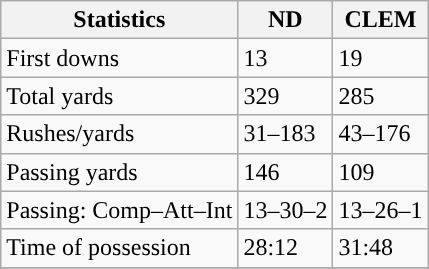<table class="wikitable" style="float: left;">
<tr>
<th>Statistics</th>
<th>ND</th>
<th>CLEM</th>
</tr>
<tr>
<td>First downs</td>
<td>13</td>
<td>19</td>
</tr>
<tr>
<td>Total yards</td>
<td>329</td>
<td>285</td>
</tr>
<tr>
<td>Rushes/yards</td>
<td>31–183</td>
<td>43–176</td>
</tr>
<tr>
<td>Passing yards</td>
<td>146</td>
<td>109</td>
</tr>
<tr>
<td>Passing: Comp–Att–Int</td>
<td>13–30–2</td>
<td>13–26–1</td>
</tr>
<tr>
<td>Time of possession</td>
<td>28:12</td>
<td>31:48</td>
</tr>
<tr>
</tr>
</table>
